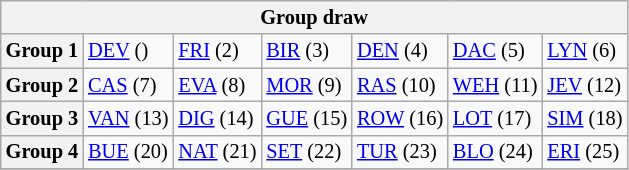<table class="wikitable" style="text-align:center; font-size:85%">
<tr>
<th colspan="7">Group draw</th>
</tr>
<tr>
<th>Group 1</th>
<td align="left"> <a href='#'>DEV</a> ()</td>
<td align="left"> <a href='#'>FRI</a> (2)</td>
<td align="left"> <a href='#'>BIR</a> (3)</td>
<td align="left"> <a href='#'>DEN</a> (4)</td>
<td align="left"> <a href='#'>DAC</a> (5)</td>
<td align="left"> <a href='#'>LYN</a> (6)</td>
</tr>
<tr>
<th>Group 2</th>
<td align="left"> <a href='#'>CAS</a> (7)</td>
<td align="left"> <a href='#'>EVA</a> (8)</td>
<td align="left"> <a href='#'>MOR</a> (9)</td>
<td align="left"> <a href='#'>RAS</a> (10)</td>
<td align="left"> <a href='#'>WEH</a> (11)</td>
<td align="left"> <a href='#'>JEV</a> (12)</td>
</tr>
<tr>
<th>Group 3</th>
<td align="left"> <a href='#'>VAN</a> (13)</td>
<td align="left"> <a href='#'>DIG</a> (14)</td>
<td align="left"> <a href='#'>GUE</a> (15)</td>
<td align="left"> <a href='#'>ROW</a> (16)</td>
<td align="left"> <a href='#'>LOT</a> (17)</td>
<td align="left"> <a href='#'>SIM</a> (18)</td>
</tr>
<tr>
<th>Group 4</th>
<td align="left"> <a href='#'>BUE</a> (20)</td>
<td align="left"> <a href='#'>NAT</a> (21)</td>
<td align="left"> <a href='#'>SET</a> (22)</td>
<td align="left"> <a href='#'>TUR</a> (23)</td>
<td align="left"> <a href='#'>BLO</a> (24)</td>
<td align="left"> <a href='#'>ERI</a> (25)</td>
</tr>
<tr>
</tr>
</table>
